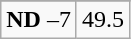<table class="wikitable">
<tr align="center">
</tr>
<tr align="center">
<td><strong>ND</strong> –7</td>
<td>49.5</td>
</tr>
</table>
